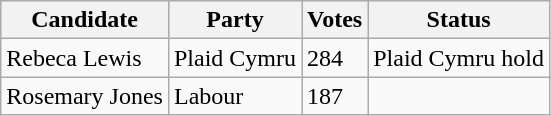<table class="wikitable sortable">
<tr>
<th>Candidate</th>
<th>Party</th>
<th>Votes</th>
<th>Status</th>
</tr>
<tr>
<td>Rebeca Lewis</td>
<td>Plaid Cymru</td>
<td>284</td>
<td>Plaid Cymru hold</td>
</tr>
<tr>
<td>Rosemary Jones</td>
<td>Labour</td>
<td>187</td>
<td></td>
</tr>
</table>
